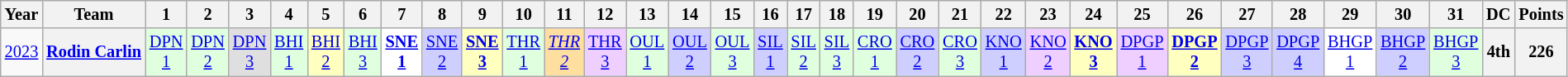<table class="wikitable" style="text-align:center; font-size:85%">
<tr>
<th>Year</th>
<th>Team</th>
<th>1</th>
<th>2</th>
<th>3</th>
<th>4</th>
<th>5</th>
<th>6</th>
<th>7</th>
<th>8</th>
<th>9</th>
<th>10</th>
<th>11</th>
<th>12</th>
<th>13</th>
<th>14</th>
<th>15</th>
<th>16</th>
<th>17</th>
<th>18</th>
<th>19</th>
<th>20</th>
<th>21</th>
<th>22</th>
<th>23</th>
<th>24</th>
<th>25</th>
<th>26</th>
<th>27</th>
<th>28</th>
<th>29</th>
<th>30</th>
<th>31</th>
<th>DC</th>
<th>Points</th>
</tr>
<tr>
<td><a href='#'>2023</a></td>
<th nowrap><a href='#'>Rodin Carlin</a></th>
<td style="background:#DFFFDF;"><a href='#'>DPN<br>1</a><br></td>
<td style="background:#DFFFDF;"><a href='#'>DPN<br>2</a><br></td>
<td style="background:#DFDFDF;"><a href='#'>DPN<br>3</a><br></td>
<td style="background:#DFFFDF;"><a href='#'>BHI<br>1</a><br></td>
<td style="background:#FFFFBF;"><a href='#'>BHI<br>2</a><br></td>
<td style="background:#DFFFDF;"><a href='#'>BHI<br>3</a><br></td>
<td style="background:#FFFFFF;"><strong><a href='#'>SNE<br>1</a></strong><br></td>
<td style="background:#CFCFFF;"><a href='#'>SNE<br>2</a><br></td>
<td style="background:#FFFFBF;"><strong><a href='#'>SNE<br>3</a></strong><br></td>
<td style="background:#DFFFDF;"><a href='#'>THR<br>1</a><br></td>
<td style="background:#FFDF9F;"><em><a href='#'>THR<br>2</a></em><br></td>
<td style="background:#EFCFFF;"><a href='#'>THR<br>3</a><br></td>
<td style="background:#DFFFDF;"><a href='#'>OUL<br>1</a><br></td>
<td style="background:#CFCFFF;"><a href='#'>OUL<br>2</a><br></td>
<td style="background:#DFFFDF;"><a href='#'>OUL<br>3</a><br></td>
<td style="background:#CFCFFF;"><a href='#'>SIL<br>1</a><br></td>
<td style="background:#DFFFDF;"><a href='#'>SIL<br>2</a><br></td>
<td style="background:#DFFFDF;"><a href='#'>SIL<br>3</a><br></td>
<td style="background:#DFFFDF;"><a href='#'>CRO<br>1</a><br></td>
<td style="background:#CFCFFF;"><a href='#'>CRO<br>2</a><br></td>
<td style="background:#DFFFDF;"><a href='#'>CRO<br>3</a><br></td>
<td style="background:#CFCFFF;"><a href='#'>KNO<br>1</a><br></td>
<td style="background:#EFCFFF;"><a href='#'>KNO<br>2</a><br></td>
<td style="background:#FFFFBF;"><strong><a href='#'>KNO<br>3</a></strong><br></td>
<td style="background:#EFCFFF;"><a href='#'>DPGP<br>1</a><br></td>
<td style="background:#FFFFBF;"><strong><a href='#'>DPGP<br>2</a></strong><br></td>
<td style="background:#CFCFFF;"><a href='#'>DPGP<br>3</a><br></td>
<td style="background:#CFCFFF;"><a href='#'>DPGP<br>4</a><br></td>
<td style="background:#FFFFFF;"><a href='#'>BHGP<br>1</a><br></td>
<td style="background:#CFCFFF;"><a href='#'>BHGP<br>2</a><br></td>
<td style="background:#DFFFDF;"><a href='#'>BHGP<br>3</a><br></td>
<th>4th</th>
<th>226</th>
</tr>
</table>
